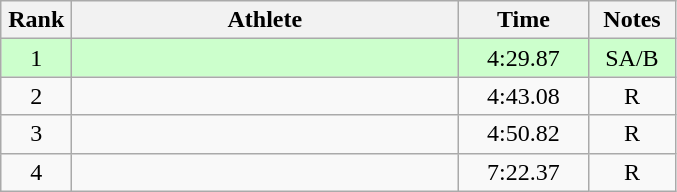<table class=wikitable style="text-align:center">
<tr>
<th width=40>Rank</th>
<th width=250>Athlete</th>
<th width=80>Time</th>
<th width=50>Notes</th>
</tr>
<tr bgcolor="ccffcc">
<td>1</td>
<td align=left></td>
<td>4:29.87</td>
<td>SA/B</td>
</tr>
<tr>
<td>2</td>
<td align=left></td>
<td>4:43.08</td>
<td>R</td>
</tr>
<tr>
<td>3</td>
<td align=left></td>
<td>4:50.82</td>
<td>R</td>
</tr>
<tr>
<td>4</td>
<td align=left></td>
<td>7:22.37</td>
<td>R</td>
</tr>
</table>
